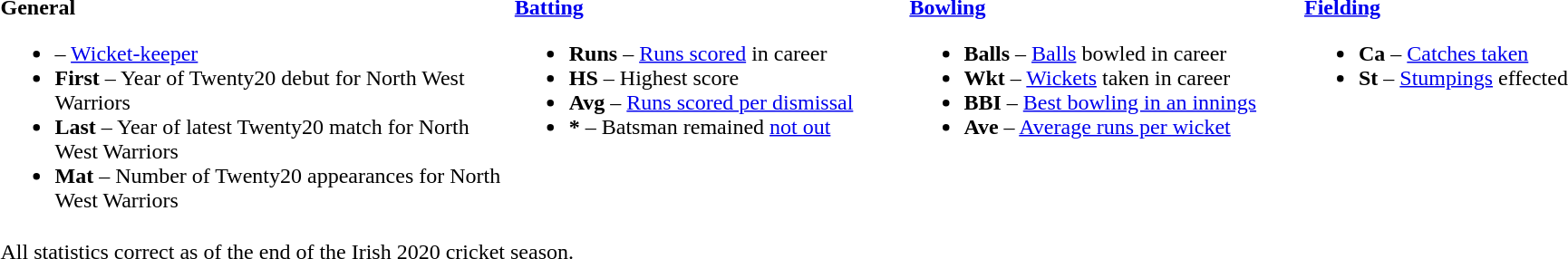<table>
<tr>
<td valign="top" style="width:30%"><br><strong>General</strong><ul><li> – <a href='#'>Wicket-keeper</a></li><li><strong>First</strong> – Year of Twenty20 debut for North West Warriors</li><li><strong>Last</strong> – Year of latest Twenty20 match for North West Warriors</li><li><strong>Mat</strong> – Number of Twenty20 appearances for North West Warriors</li></ul></td>
<td valign="top" style="width:23%"><br><strong><a href='#'>Batting</a></strong><ul><li><strong>Runs</strong> – <a href='#'>Runs scored</a> in career</li><li><strong>HS</strong> – Highest score</li><li><strong>Avg</strong> – <a href='#'>Runs scored per dismissal</a></li><li><strong>*</strong> – Batsman remained <a href='#'>not out</a></li></ul></td>
<td valign="top" style="width:23%"><br><strong><a href='#'>Bowling</a></strong><ul><li><strong>Balls</strong> – <a href='#'>Balls</a> bowled in career</li><li><strong>Wkt</strong> – <a href='#'>Wickets</a> taken in career</li><li><strong>BBI</strong> – <a href='#'>Best bowling in an innings</a></li><li><strong>Ave</strong> – <a href='#'>Average runs per wicket</a></li></ul></td>
<td valign="top" style="width:24%"><br><strong><a href='#'>Fielding</a></strong><ul><li><strong>Ca</strong> – <a href='#'>Catches taken</a></li><li><strong>St</strong> – <a href='#'>Stumpings</a> effected</li></ul></td>
</tr>
<tr>
<td colspan="4">All statistics correct as of the end of the Irish 2020 cricket season.</td>
</tr>
</table>
